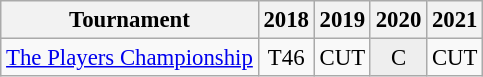<table class="wikitable" style="font-size:95%;text-align:center;">
<tr>
<th>Tournament</th>
<th>2018</th>
<th>2019</th>
<th>2020</th>
<th>2021</th>
</tr>
<tr>
<td align=left><a href='#'>The Players Championship</a></td>
<td>T46</td>
<td>CUT</td>
<td style="background:#eeeeee;">C</td>
<td>CUT</td>
</tr>
</table>
